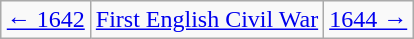<table class="wikitable" style="margin: 1em auto 1em auto">
<tr>
<td><a href='#'>← 1642</a></td>
<td><a href='#'>First English Civil War</a></td>
<td><a href='#'>1644 →</a></td>
</tr>
</table>
